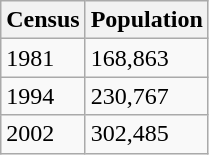<table class="wikitable sortable" style="float:center;margin:.5em"  border="1">
<tr>
<th>Census</th>
<th>Population</th>
</tr>
<tr>
<td>1981</td>
<td>168,863</td>
</tr>
<tr>
<td>1994</td>
<td>230,767</td>
</tr>
<tr>
<td>2002</td>
<td>302,485</td>
</tr>
</table>
